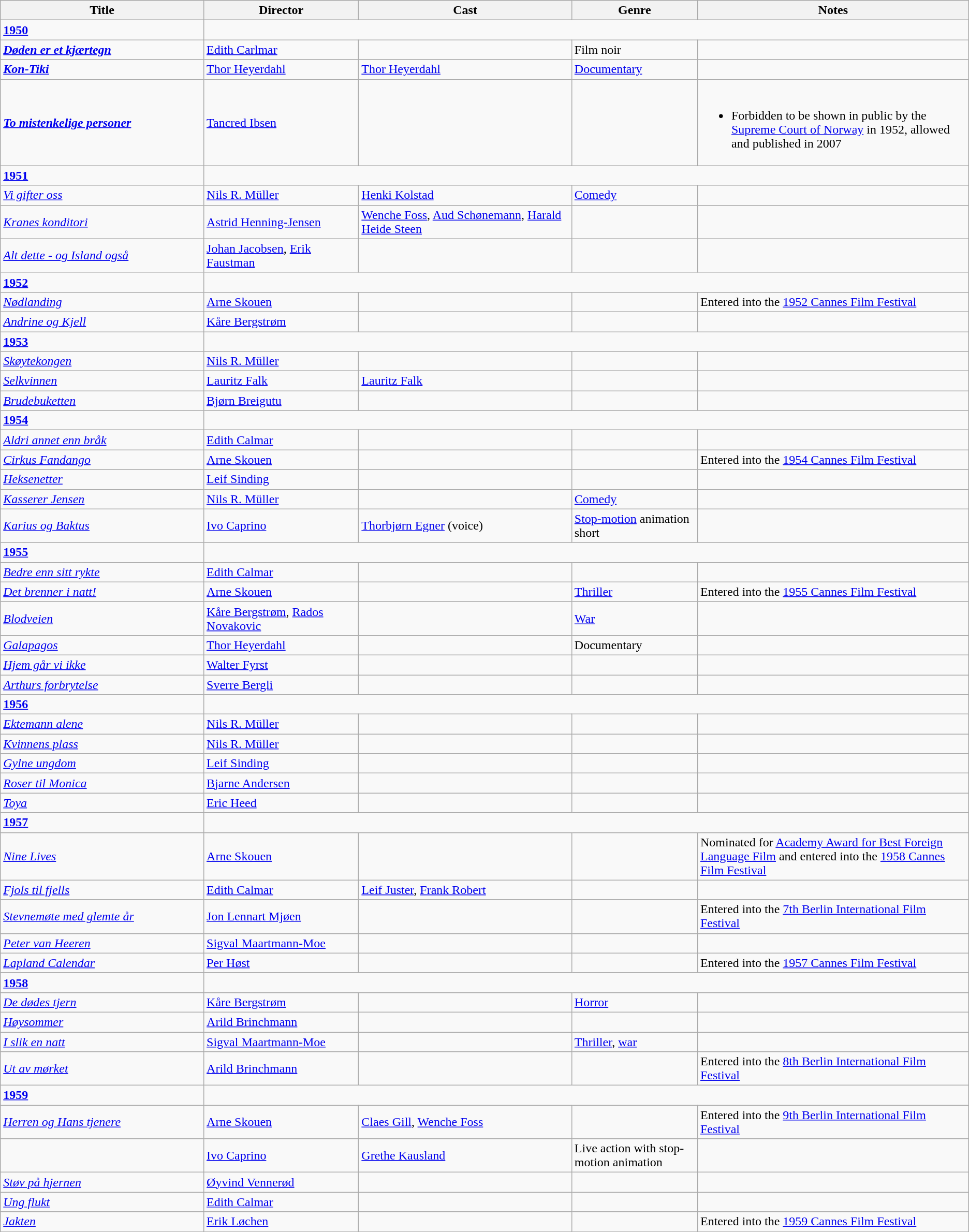<table class="wikitable">
<tr>
<th style="width:21%;">Title</th>
<th style="width:16%;">Director</th>
<th style="width:22%;">Cast</th>
<th style="width:13%;">Genre</th>
<th style="width:28%;">Notes</th>
</tr>
<tr>
<td><strong><a href='#'>1950</a></strong></td>
</tr>
<tr>
<td><strong><em><a href='#'>Døden er et kjærtegn</a></em></strong></td>
<td><a href='#'>Edith Carlmar</a></td>
<td></td>
<td>Film noir</td>
<td></td>
</tr>
<tr>
<td><strong><em><a href='#'>Kon-Tiki</a></em></strong></td>
<td><a href='#'>Thor Heyerdahl</a></td>
<td><a href='#'>Thor Heyerdahl</a></td>
<td><a href='#'>Documentary</a></td>
<td></td>
</tr>
<tr>
<td><strong><em><a href='#'>To mistenkelige personer</a></em></strong></td>
<td><a href='#'>Tancred Ibsen</a></td>
<td></td>
<td></td>
<td><br><ul><li>Forbidden to be shown in public by the <a href='#'>Supreme Court of Norway</a> in 1952, allowed and published in 2007</li></ul></td>
</tr>
<tr>
<td><strong><a href='#'>1951</a></strong></td>
</tr>
<tr>
<td><em><a href='#'>Vi gifter oss</a></em></td>
<td><a href='#'>Nils R. Müller</a></td>
<td><a href='#'>Henki Kolstad</a></td>
<td><a href='#'>Comedy</a></td>
<td></td>
</tr>
<tr>
<td><em><a href='#'>Kranes konditori</a></em></td>
<td><a href='#'>Astrid Henning-Jensen</a></td>
<td><a href='#'>Wenche Foss</a>, <a href='#'>Aud Schønemann</a>, <a href='#'>Harald Heide Steen</a></td>
<td></td>
<td></td>
</tr>
<tr>
<td><em><a href='#'>Alt dette - og Island også</a></em></td>
<td><a href='#'>Johan Jacobsen</a>, <a href='#'>Erik Faustman</a></td>
<td></td>
<td></td>
<td></td>
</tr>
<tr>
<td><strong><a href='#'>1952</a></strong></td>
</tr>
<tr>
<td><em><a href='#'>Nødlanding</a></em></td>
<td><a href='#'>Arne Skouen</a></td>
<td></td>
<td></td>
<td>Entered into the <a href='#'>1952 Cannes Film Festival</a></td>
</tr>
<tr>
<td><em><a href='#'>Andrine og Kjell</a></em></td>
<td><a href='#'>Kåre Bergstrøm</a></td>
<td></td>
<td></td>
<td></td>
</tr>
<tr>
<td><strong><a href='#'>1953</a></strong></td>
</tr>
<tr>
<td><em><a href='#'>Skøytekongen</a></em></td>
<td><a href='#'>Nils R. Müller</a></td>
<td></td>
<td></td>
<td></td>
</tr>
<tr>
<td><em><a href='#'>Selkvinnen</a></em></td>
<td><a href='#'>Lauritz Falk</a></td>
<td><a href='#'>Lauritz Falk</a></td>
<td></td>
<td></td>
</tr>
<tr>
<td><em><a href='#'>Brudebuketten</a></em></td>
<td><a href='#'>Bjørn Breigutu</a></td>
<td></td>
<td></td>
<td></td>
</tr>
<tr>
<td><strong><a href='#'>1954</a></strong></td>
</tr>
<tr>
<td><em><a href='#'>Aldri annet enn bråk</a></em></td>
<td><a href='#'>Edith Calmar</a></td>
<td></td>
<td></td>
<td></td>
</tr>
<tr>
<td><em><a href='#'>Cirkus Fandango</a></em></td>
<td><a href='#'>Arne Skouen</a></td>
<td></td>
<td></td>
<td>Entered into the <a href='#'>1954 Cannes Film Festival</a></td>
</tr>
<tr>
<td><em><a href='#'>Heksenetter</a></em></td>
<td><a href='#'>Leif Sinding</a></td>
<td></td>
<td></td>
<td></td>
</tr>
<tr>
<td><em><a href='#'>Kasserer Jensen</a></em></td>
<td><a href='#'>Nils R. Müller</a></td>
<td></td>
<td><a href='#'>Comedy</a></td>
<td></td>
</tr>
<tr>
<td><em><a href='#'>Karius og Baktus</a></em></td>
<td><a href='#'>Ivo Caprino</a></td>
<td><a href='#'>Thorbjørn Egner</a> (voice)</td>
<td><a href='#'>Stop-motion</a> animation short</td>
<td></td>
</tr>
<tr>
<td><strong><a href='#'>1955</a></strong></td>
</tr>
<tr>
<td><em><a href='#'>Bedre enn sitt rykte</a></em></td>
<td><a href='#'>Edith Calmar</a></td>
<td></td>
<td></td>
<td></td>
</tr>
<tr>
<td><em><a href='#'>Det brenner i natt!</a></em></td>
<td><a href='#'>Arne Skouen</a></td>
<td></td>
<td><a href='#'>Thriller</a></td>
<td>Entered into the <a href='#'>1955 Cannes Film Festival</a></td>
</tr>
<tr>
<td><em><a href='#'>Blodveien</a></em></td>
<td><a href='#'>Kåre Bergstrøm</a>, <a href='#'>Rados Novakovic</a></td>
<td></td>
<td><a href='#'>War</a></td>
<td></td>
</tr>
<tr>
<td><em><a href='#'>Galapagos</a></em></td>
<td><a href='#'>Thor Heyerdahl</a></td>
<td></td>
<td>Documentary</td>
<td></td>
</tr>
<tr>
<td><em><a href='#'>Hjem går vi ikke</a></em></td>
<td><a href='#'>Walter Fyrst</a></td>
<td></td>
<td></td>
<td></td>
</tr>
<tr>
<td><em><a href='#'>Arthurs forbrytelse</a></em></td>
<td><a href='#'>Sverre Bergli</a></td>
<td></td>
<td></td>
<td></td>
</tr>
<tr>
<td><strong><a href='#'>1956</a></strong></td>
</tr>
<tr>
<td><em><a href='#'>Ektemann alene</a></em></td>
<td><a href='#'>Nils R. Müller</a></td>
<td></td>
<td></td>
<td></td>
</tr>
<tr>
<td><em><a href='#'>Kvinnens plass</a></em></td>
<td><a href='#'>Nils R. Müller</a></td>
<td></td>
<td></td>
<td></td>
</tr>
<tr>
<td><em><a href='#'>Gylne ungdom</a></em></td>
<td><a href='#'>Leif Sinding</a></td>
<td></td>
<td></td>
<td></td>
</tr>
<tr>
<td><em><a href='#'>Roser til Monica</a></em></td>
<td><a href='#'>Bjarne Andersen</a></td>
<td></td>
<td></td>
<td></td>
</tr>
<tr>
<td><em><a href='#'>Toya</a></em></td>
<td><a href='#'>Eric Heed</a></td>
<td></td>
<td></td>
<td></td>
</tr>
<tr>
<td><strong><a href='#'>1957</a></strong></td>
</tr>
<tr>
<td><em><a href='#'>Nine Lives</a></em></td>
<td><a href='#'>Arne Skouen</a></td>
<td></td>
<td></td>
<td>Nominated for <a href='#'>Academy Award for Best Foreign Language Film</a> and entered into the <a href='#'>1958 Cannes Film Festival</a></td>
</tr>
<tr>
<td><em><a href='#'>Fjols til fjells</a></em></td>
<td><a href='#'>Edith Calmar</a></td>
<td><a href='#'>Leif Juster</a>, <a href='#'>Frank Robert</a></td>
<td></td>
<td></td>
</tr>
<tr>
<td><em><a href='#'>Stevnemøte med glemte år</a></em></td>
<td><a href='#'>Jon Lennart Mjøen</a></td>
<td></td>
<td></td>
<td>Entered into the <a href='#'>7th Berlin International Film Festival</a></td>
</tr>
<tr>
<td><em><a href='#'>Peter van Heeren</a></em></td>
<td><a href='#'>Sigval Maartmann-Moe</a></td>
<td></td>
<td></td>
<td></td>
</tr>
<tr>
<td><em><a href='#'>Lapland Calendar</a></em></td>
<td><a href='#'>Per Høst</a></td>
<td></td>
<td></td>
<td>Entered into the <a href='#'>1957 Cannes Film Festival</a></td>
</tr>
<tr>
<td><strong><a href='#'>1958</a></strong></td>
</tr>
<tr>
<td><em><a href='#'>De dødes tjern</a></em></td>
<td><a href='#'>Kåre Bergstrøm</a></td>
<td></td>
<td><a href='#'>Horror</a></td>
<td></td>
</tr>
<tr>
<td><em><a href='#'>Høysommer</a></em></td>
<td><a href='#'>Arild Brinchmann</a></td>
<td></td>
<td></td>
<td></td>
</tr>
<tr>
<td><em><a href='#'>I slik en natt</a></em></td>
<td><a href='#'>Sigval Maartmann-Moe</a></td>
<td></td>
<td><a href='#'>Thriller</a>, <a href='#'>war</a></td>
<td></td>
</tr>
<tr>
<td><em><a href='#'>Ut av mørket</a></em></td>
<td><a href='#'>Arild Brinchmann</a></td>
<td></td>
<td></td>
<td>Entered into the <a href='#'>8th Berlin International Film Festival</a></td>
</tr>
<tr>
<td><strong><a href='#'>1959</a></strong></td>
</tr>
<tr>
<td><em><a href='#'>Herren og Hans tjenere</a></em></td>
<td><a href='#'>Arne Skouen</a></td>
<td><a href='#'>Claes Gill</a>, <a href='#'>Wenche Foss</a></td>
<td></td>
<td>Entered into the <a href='#'>9th Berlin International Film Festival</a></td>
</tr>
<tr>
<td><em></em></td>
<td><a href='#'>Ivo Caprino</a></td>
<td><a href='#'>Grethe Kausland</a></td>
<td>Live action with stop-motion animation</td>
<td></td>
</tr>
<tr>
<td><em><a href='#'>Støv på hjernen</a></em></td>
<td><a href='#'>Øyvind Vennerød</a></td>
<td></td>
<td></td>
<td></td>
</tr>
<tr>
<td><em><a href='#'>Ung flukt</a></em></td>
<td><a href='#'>Edith Calmar</a></td>
<td></td>
<td></td>
<td></td>
</tr>
<tr>
<td><em><a href='#'>Jakten</a></em></td>
<td><a href='#'>Erik Løchen</a></td>
<td></td>
<td></td>
<td>Entered into the <a href='#'>1959 Cannes Film Festival</a></td>
</tr>
</table>
